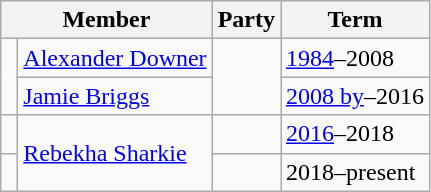<table class="wikitable">
<tr>
<th colspan="2">Member</th>
<th>Party</th>
<th>Term</th>
</tr>
<tr>
<td rowspan=2 > </td>
<td><a href='#'>Alexander Downer</a></td>
<td rowspan=2></td>
<td><a href='#'>1984</a>–2008</td>
</tr>
<tr>
<td><a href='#'>Jamie Briggs</a></td>
<td><a href='#'>2008 by</a>–2016</td>
</tr>
<tr>
<td> </td>
<td rowspan="2"><a href='#'>Rebekha Sharkie</a></td>
<td></td>
<td><a href='#'>2016</a>–2018</td>
</tr>
<tr>
<td> </td>
<td></td>
<td>2018–present</td>
</tr>
</table>
